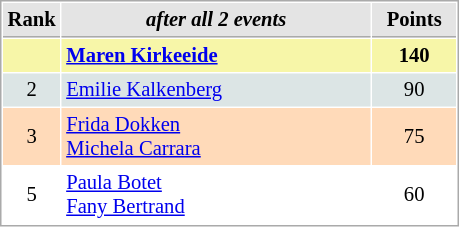<table cellspacing="1" cellpadding="3" style="border:1px solid #AAAAAA;font-size:86%">
<tr style="background-color: #E4E4E4;">
<th style="border-bottom:1px solid #AAAAAA; width: 10px;">Rank</th>
<th style="border-bottom:1px solid #AAAAAA; width: 200px;"><em>after all 2 events</em></th>
<th style="border-bottom:1px solid #AAAAAA; width: 50px;">Points</th>
</tr>
<tr style="background:#f7f6a8;">
<td style="text-align:center"></td>
<td> <strong><a href='#'>Maren Kirkeeide</a></strong></td>
<td align=center><strong>140</strong></td>
</tr>
<tr style="background:#dce5e5;">
<td align=center>2</td>
<td> <a href='#'>Emilie Kalkenberg</a></td>
<td align=center>90</td>
</tr>
<tr style="background:#ffdab9;">
<td align=center>3</td>
<td> <a href='#'>Frida Dokken</a><br> <a href='#'>Michela Carrara</a></td>
<td align=center>75</td>
</tr>
<tr>
<td align=center>5</td>
<td> <a href='#'>Paula Botet</a><br> <a href='#'>Fany Bertrand</a></td>
<td align=center>60</td>
</tr>
</table>
